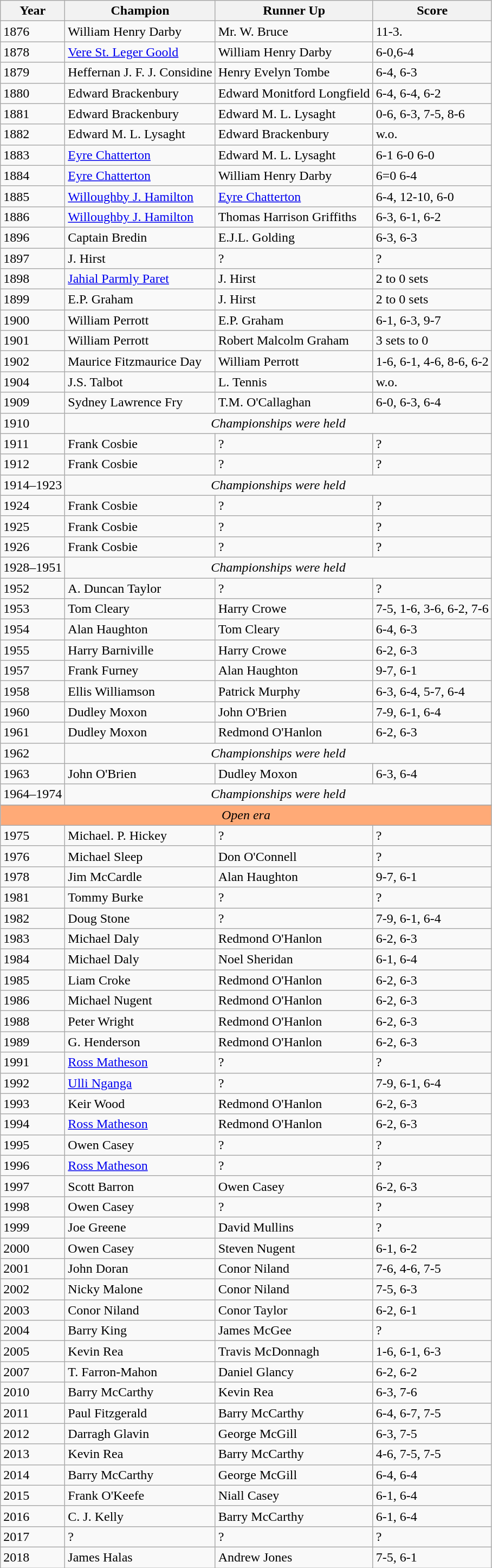<table class="wikitable sortable">
<tr>
<th>Year</th>
<th>Champion</th>
<th>Runner Up</th>
<th>Score</th>
</tr>
<tr>
<td>1876</td>
<td> William Henry Darby</td>
<td> Mr. W. Bruce</td>
<td>11-3.</td>
</tr>
<tr>
<td>1878</td>
<td> <a href='#'>Vere St. Leger Goold</a></td>
<td> William Henry Darby</td>
<td>6-0,6-4</td>
</tr>
<tr>
<td>1879</td>
<td> Heffernan J. F. J. Considine </td>
<td> Henry Evelyn Tombe</td>
<td>6-4, 6-3 </td>
</tr>
<tr>
<td>1880</td>
<td> Edward Brackenbury </td>
<td> Edward Monitford Longfield</td>
<td>6-4, 6-4, 6-2 </td>
</tr>
<tr>
<td>1881 </td>
<td> Edward Brackenbury </td>
<td> Edward M. L. Lysaght</td>
<td>0-6, 6-3, 7-5, 8-6 </td>
</tr>
<tr>
<td>1882</td>
<td> Edward M. L. Lysaght </td>
<td> Edward Brackenbury</td>
<td>w.o.</td>
</tr>
<tr>
<td>1883 </td>
<td> <a href='#'>Eyre Chatterton</a></td>
<td> Edward M. L. Lysaght</td>
<td>6-1 6-0 6-0 </td>
</tr>
<tr>
<td>1884</td>
<td> <a href='#'>Eyre Chatterton</a></td>
<td> William Henry Darby</td>
<td>6=0 6-4 </td>
</tr>
<tr>
<td>1885</td>
<td> <a href='#'>Willoughby J. Hamilton</a></td>
<td> <a href='#'>Eyre Chatterton</a></td>
<td>6-4, 12-10, 6-0 </td>
</tr>
<tr>
<td>1886</td>
<td> <a href='#'>Willoughby J. Hamilton</a></td>
<td> Thomas Harrison Griffiths</td>
<td>6-3, 6-1, 6-2 </td>
</tr>
<tr>
<td>1896</td>
<td> Captain Bredin </td>
<td> E.J.L. Golding</td>
<td>6-3, 6-3</td>
</tr>
<tr>
<td>1897</td>
<td> J. Hirst</td>
<td>?</td>
<td>?</td>
</tr>
<tr>
<td>1898</td>
<td> <a href='#'>Jahial Parmly Paret</a></td>
<td> J. Hirst</td>
<td>2 to 0 sets</td>
</tr>
<tr>
<td>1899</td>
<td> E.P. Graham</td>
<td> J. Hirst</td>
<td>2 to 0 sets</td>
</tr>
<tr>
<td>1900</td>
<td> William Perrott</td>
<td> E.P. Graham</td>
<td>6-1, 6-3, 9-7</td>
</tr>
<tr>
<td>1901</td>
<td> William Perrott</td>
<td> Robert Malcolm Graham</td>
<td>3 sets to 0</td>
</tr>
<tr>
<td>1902</td>
<td>  Maurice Fitzmaurice Day</td>
<td> William Perrott</td>
<td>1-6, 6-1, 4-6, 8-6, 6-2</td>
</tr>
<tr>
<td>1904</td>
<td> J.S. Talbot</td>
<td> L. Tennis</td>
<td>w.o.</td>
</tr>
<tr>
<td>1909</td>
<td> Sydney Lawrence Fry</td>
<td> T.M. O'Callaghan</td>
<td>6-0, 6-3, 6-4</td>
</tr>
<tr>
<td>1910</td>
<td colspan=4 align=center><em>Championships were held</em> </td>
</tr>
<tr>
<td>1911</td>
<td> Frank Cosbie </td>
<td>?</td>
<td>?</td>
</tr>
<tr>
<td>1912</td>
<td> Frank Cosbie </td>
<td>?</td>
<td>?</td>
</tr>
<tr>
<td>1914–1923</td>
<td colspan=3 align=center><em>Championships were held</em> </td>
</tr>
<tr>
<td>1924</td>
<td> Frank Cosbie </td>
<td>?</td>
<td>?</td>
</tr>
<tr>
<td>1925</td>
<td> Frank Cosbie </td>
<td>?</td>
<td>?</td>
</tr>
<tr>
<td>1926</td>
<td> Frank Cosbie </td>
<td>?</td>
<td>?</td>
</tr>
<tr>
<td>1928–1951</td>
<td colspan=3 align=center><em>Championships were held</em> </td>
</tr>
<tr>
<td>1952</td>
<td> A. Duncan Taylor </td>
<td>?</td>
<td>?</td>
</tr>
<tr>
<td>1953</td>
<td> Tom Cleary</td>
<td> Harry Crowe</td>
<td>7-5, 1-6, 3-6, 6-2, 7-6 </td>
</tr>
<tr>
<td>1954</td>
<td> Alan Haughton</td>
<td> Tom Cleary</td>
<td>6-4, 6-3 </td>
</tr>
<tr>
<td>1955</td>
<td> Harry Barniville</td>
<td> Harry Crowe</td>
<td>6-2, 6-3 </td>
</tr>
<tr>
<td>1957</td>
<td> Frank Furney</td>
<td> Alan Haughton</td>
<td>9-7, 6-1 </td>
</tr>
<tr>
<td>1958</td>
<td> Ellis Williamson</td>
<td> Patrick Murphy</td>
<td>6-3, 6-4, 5-7, 6-4 </td>
</tr>
<tr>
<td>1960</td>
<td> Dudley Moxon</td>
<td> John O'Brien</td>
<td>7-9, 6-1, 6-4 </td>
</tr>
<tr>
<td>1961</td>
<td> Dudley Moxon</td>
<td> Redmond O'Hanlon</td>
<td>6-2, 6-3 </td>
</tr>
<tr>
<td>1962</td>
<td colspan=3 align=center><em>Championships were held</em> </td>
</tr>
<tr>
<td>1963</td>
<td> John O'Brien</td>
<td> Dudley Moxon</td>
<td>6-3, 6-4 </td>
</tr>
<tr>
<td>1964–1974</td>
<td colspan=3 align=center><em>Championships were held</em> </td>
</tr>
<tr>
</tr>
<tr style=background-color:#ffaa77>
<td colspan=10 align=center><em>Open era</em></td>
</tr>
<tr>
<td>1975</td>
<td> Michael. P. Hickey </td>
<td>?</td>
<td>?</td>
</tr>
<tr>
<td>1976</td>
<td> Michael Sleep</td>
<td> Don O'Connell</td>
<td>? </td>
</tr>
<tr>
<td>1978</td>
<td> Jim McCardle</td>
<td> Alan Haughton</td>
<td>9-7, 6-1 </td>
</tr>
<tr>
<td>1981</td>
<td> Tommy Burke</td>
<td> ?</td>
<td>? </td>
</tr>
<tr>
<td>1982</td>
<td> Doug Stone</td>
<td> ?</td>
<td>7-9, 6-1, 6-4 </td>
</tr>
<tr>
<td>1983</td>
<td>  Michael Daly</td>
<td> Redmond O'Hanlon</td>
<td>6-2, 6-3 </td>
</tr>
<tr>
<td>1984</td>
<td>  Michael Daly</td>
<td> Noel Sheridan</td>
<td>6-1, 6-4 </td>
</tr>
<tr>
<td>1985</td>
<td>  Liam Croke</td>
<td> Redmond O'Hanlon</td>
<td>6-2, 6-3 </td>
</tr>
<tr>
<td>1986</td>
<td>  Michael Nugent</td>
<td> Redmond O'Hanlon</td>
<td>6-2, 6-3 </td>
</tr>
<tr>
<td>1988</td>
<td>  Peter Wright</td>
<td> Redmond O'Hanlon</td>
<td>6-2, 6-3 </td>
</tr>
<tr>
<td>1989</td>
<td>  G. Henderson</td>
<td> Redmond O'Hanlon</td>
<td>6-2, 6-3 </td>
</tr>
<tr>
<td>1991</td>
<td> <a href='#'>Ross Matheson</a></td>
<td> ?</td>
<td>?</td>
</tr>
<tr>
<td>1992</td>
<td> <a href='#'>Ulli Nganga</a></td>
<td> ?</td>
<td>7-9, 6-1, 6-4 </td>
</tr>
<tr>
<td>1993</td>
<td>  Keir Wood</td>
<td> Redmond O'Hanlon</td>
<td>6-2, 6-3 </td>
</tr>
<tr>
<td>1994</td>
<td>  <a href='#'>Ross Matheson</a></td>
<td> Redmond O'Hanlon</td>
<td>6-2, 6-3</td>
</tr>
<tr>
<td>1995</td>
<td>  Owen Casey </td>
<td>?</td>
<td>?</td>
</tr>
<tr>
<td>1996</td>
<td>  <a href='#'>Ross Matheson</a></td>
<td>?</td>
<td>?</td>
</tr>
<tr>
<td>1997</td>
<td> Scott Barron</td>
<td> Owen Casey</td>
<td>6-2, 6-3 </td>
</tr>
<tr>
<td>1998</td>
<td>  Owen Casey </td>
<td>?</td>
<td>?</td>
</tr>
<tr>
<td>1999</td>
<td>  Joe Greene</td>
<td> David Mullins</td>
<td>? </td>
</tr>
<tr>
<td>2000</td>
<td>  Owen Casey</td>
<td>  Steven Nugent</td>
<td>6-1, 6-2 </td>
</tr>
<tr>
<td>2001</td>
<td> John Doran</td>
<td> Conor Niland</td>
<td>7-6, 4-6, 7-5 </td>
</tr>
<tr>
<td>2002</td>
<td> Nicky Malone</td>
<td> Conor Niland</td>
<td>7-5, 6-3 </td>
</tr>
<tr>
<td>2003</td>
<td> Conor Niland </td>
<td> Conor Taylor</td>
<td>6-2, 6-1 </td>
</tr>
<tr>
<td>2004</td>
<td> Barry King</td>
<td> James McGee</td>
<td>? </td>
</tr>
<tr>
<td>2005</td>
<td> Kevin Rea</td>
<td> Travis McDonnagh</td>
<td>1-6, 6-1, 6-3 </td>
</tr>
<tr>
<td>2007</td>
<td> T. Farron-Mahon</td>
<td> Daniel Glancy</td>
<td>6-2, 6-2 </td>
</tr>
<tr>
<td>2010 </td>
<td> Barry McCarthy</td>
<td> Kevin Rea</td>
<td>6-3, 7-6 </td>
</tr>
<tr>
<td>2011 </td>
<td> Paul Fitzgerald</td>
<td> Barry McCarthy</td>
<td>6-4, 6-7, 7-5 </td>
</tr>
<tr>
<td>2012 </td>
<td> Darragh Glavin</td>
<td> George McGill</td>
<td>6-3, 7-5 </td>
</tr>
<tr>
<td>2013 </td>
<td> Kevin Rea</td>
<td> Barry McCarthy</td>
<td>4-6, 7-5, 7-5 </td>
</tr>
<tr>
<td>2014 </td>
<td> Barry McCarthy</td>
<td> George McGill</td>
<td>6-4, 6-4 </td>
</tr>
<tr>
<td>2015 </td>
<td> Frank O'Keefe</td>
<td> Niall Casey</td>
<td>6-1, 6-4 </td>
</tr>
<tr>
<td>2016</td>
<td> C. J. Kelly</td>
<td> Barry McCarthy</td>
<td>6-1, 6-4 </td>
</tr>
<tr>
<td>2017</td>
<td>?</td>
<td>?</td>
<td>?</td>
</tr>
<tr>
<td>2018</td>
<td> James Halas</td>
<td> Andrew Jones</td>
<td>7-5, 6-1</td>
</tr>
</table>
